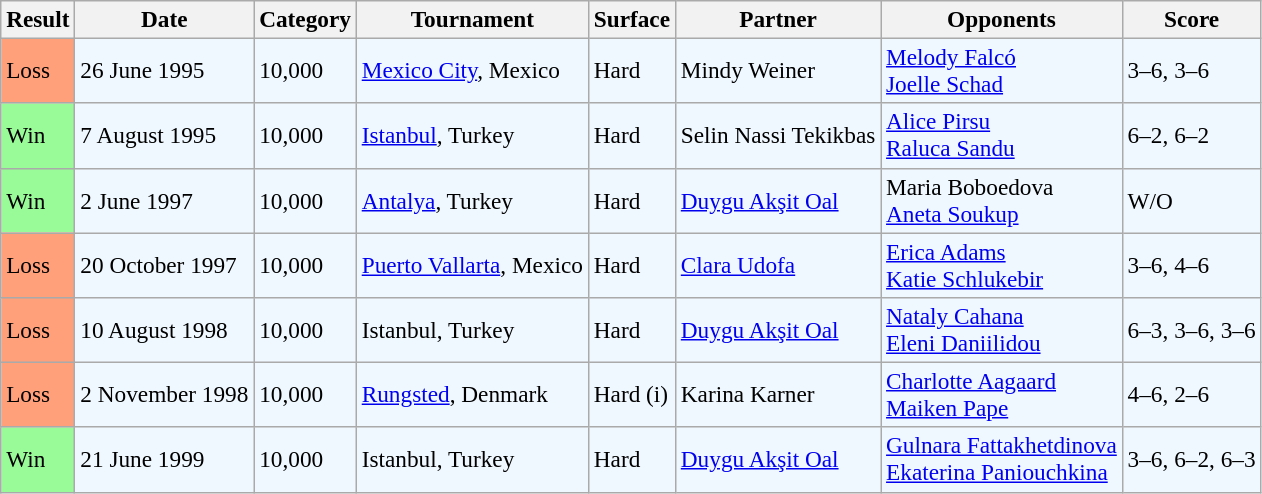<table class="sortable wikitable" style=font-size:97%>
<tr>
<th>Result</th>
<th>Date</th>
<th>Category</th>
<th>Tournament</th>
<th>Surface</th>
<th>Partner</th>
<th>Opponents</th>
<th>Score</th>
</tr>
<tr bgcolor=f0f8ff>
<td style="background:#ffa07a;">Loss</td>
<td>26 June 1995</td>
<td>10,000</td>
<td><a href='#'>Mexico City</a>, Mexico</td>
<td>Hard</td>
<td> Mindy Weiner</td>
<td> <a href='#'>Melody Falcó</a> <br>  <a href='#'>Joelle Schad</a></td>
<td>3–6, 3–6</td>
</tr>
<tr bgcolor="#f0f8ff">
<td style="background:#98fb98;">Win</td>
<td>7 August 1995</td>
<td>10,000</td>
<td><a href='#'>Istanbul</a>, Turkey</td>
<td>Hard</td>
<td> Selin Nassi Tekikbas</td>
<td> <a href='#'>Alice Pirsu</a> <br>  <a href='#'>Raluca Sandu</a></td>
<td>6–2, 6–2</td>
</tr>
<tr bgcolor=f0f8ff>
<td style="background:#98fb98;">Win</td>
<td>2 June 1997</td>
<td>10,000</td>
<td><a href='#'>Antalya</a>, Turkey</td>
<td>Hard</td>
<td> <a href='#'>Duygu Akşit Oal</a></td>
<td> Maria Boboedova <br>  <a href='#'>Aneta Soukup</a></td>
<td>W/O</td>
</tr>
<tr bgcolor=f0f8ff>
<td style="background:#ffa07a;">Loss</td>
<td>20 October 1997</td>
<td>10,000</td>
<td><a href='#'>Puerto Vallarta</a>, Mexico</td>
<td>Hard</td>
<td> <a href='#'>Clara Udofa</a></td>
<td> <a href='#'>Erica Adams</a> <br>  <a href='#'>Katie Schlukebir</a></td>
<td>3–6, 4–6</td>
</tr>
<tr bgcolor=f0f8ff>
<td style="background:#ffa07a;">Loss</td>
<td>10 August 1998</td>
<td>10,000</td>
<td>Istanbul, Turkey</td>
<td>Hard</td>
<td> <a href='#'>Duygu Akşit Oal</a></td>
<td> <a href='#'>Nataly Cahana</a> <br>  <a href='#'>Eleni Daniilidou</a></td>
<td>6–3, 3–6, 3–6</td>
</tr>
<tr bgcolor=f0f8ff>
<td style="background:#ffa07a;">Loss</td>
<td>2 November 1998</td>
<td>10,000</td>
<td><a href='#'>Rungsted</a>, Denmark</td>
<td>Hard (i)</td>
<td> Karina Karner</td>
<td> <a href='#'>Charlotte Aagaard</a> <br>  <a href='#'>Maiken Pape</a></td>
<td>4–6, 2–6</td>
</tr>
<tr bgcolor=f0f8ff>
<td style="background:#98fb98;">Win</td>
<td>21 June 1999</td>
<td>10,000</td>
<td>Istanbul, Turkey</td>
<td>Hard</td>
<td> <a href='#'>Duygu Akşit Oal</a></td>
<td> <a href='#'>Gulnara Fattakhetdinova</a> <br>  <a href='#'>Ekaterina Paniouchkina</a></td>
<td>3–6, 6–2, 6–3</td>
</tr>
</table>
